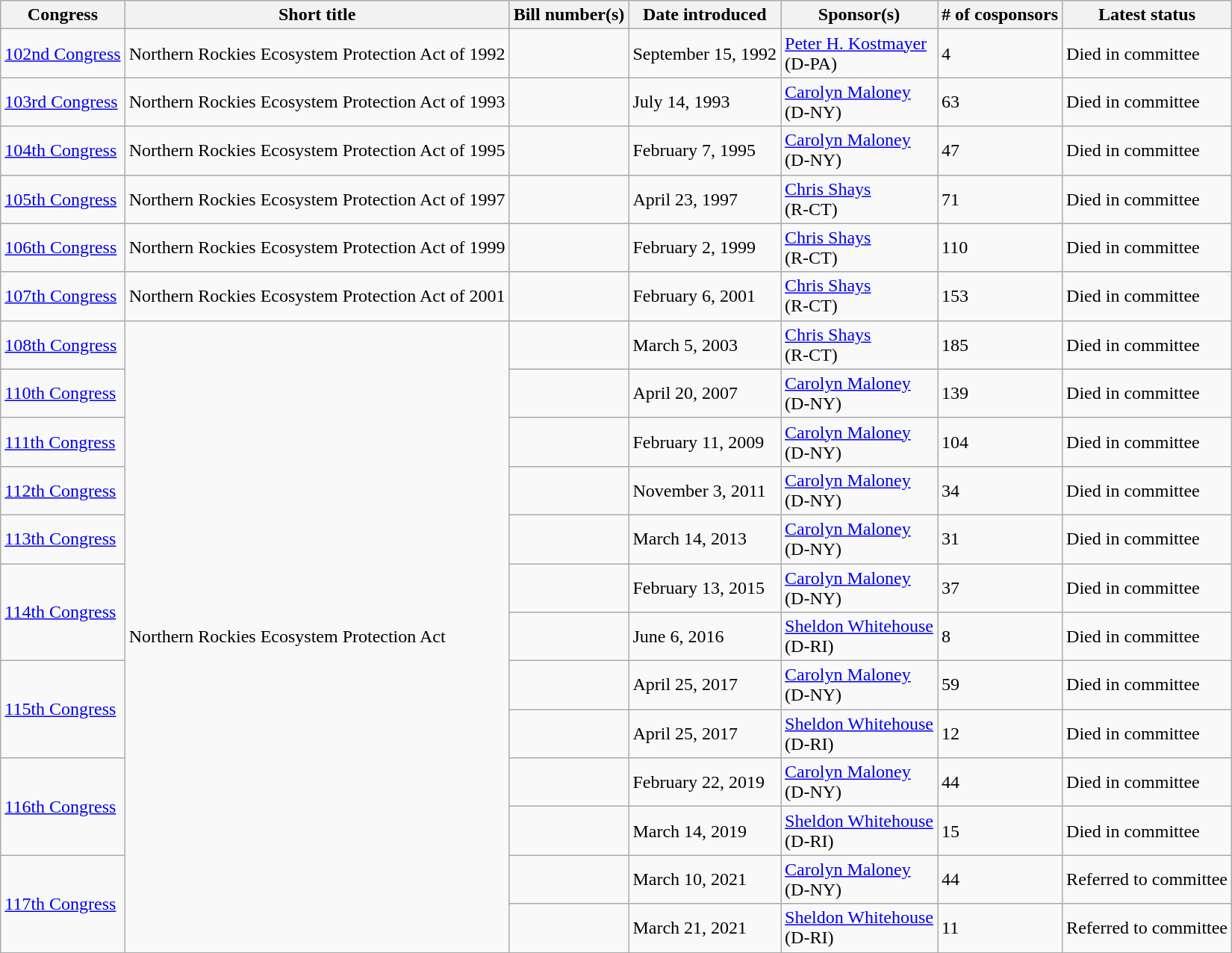<table class="wikitable">
<tr>
<th>Congress</th>
<th>Short title</th>
<th>Bill number(s)</th>
<th>Date introduced</th>
<th>Sponsor(s)</th>
<th># of cosponsors</th>
<th>Latest status</th>
</tr>
<tr>
<td><a href='#'>102nd Congress</a></td>
<td>Northern Rockies Ecosystem Protection Act of 1992</td>
<td></td>
<td>September 15, 1992</td>
<td><a href='#'>Peter H. Kostmayer</a><br>(D-PA)</td>
<td>4</td>
<td>Died in committee</td>
</tr>
<tr>
<td><a href='#'>103rd Congress</a></td>
<td>Northern Rockies Ecosystem Protection Act of 1993</td>
<td></td>
<td>July 14, 1993</td>
<td><a href='#'>Carolyn Maloney</a><br>(D-NY)</td>
<td>63</td>
<td>Died in committee</td>
</tr>
<tr>
<td><a href='#'>104th Congress</a></td>
<td>Northern Rockies Ecosystem Protection Act of 1995</td>
<td></td>
<td>February 7, 1995</td>
<td><a href='#'>Carolyn Maloney</a><br>(D-NY)</td>
<td>47</td>
<td>Died in committee</td>
</tr>
<tr>
<td><a href='#'>105th Congress</a></td>
<td>Northern Rockies Ecosystem Protection Act of 1997</td>
<td></td>
<td>April 23, 1997</td>
<td><a href='#'>Chris Shays</a><br>(R-CT)</td>
<td>71</td>
<td>Died in committee</td>
</tr>
<tr>
<td><a href='#'>106th Congress</a></td>
<td>Northern Rockies Ecosystem Protection Act of 1999</td>
<td></td>
<td>February 2, 1999</td>
<td><a href='#'>Chris Shays</a><br>(R-CT)</td>
<td>110</td>
<td>Died in committee</td>
</tr>
<tr>
<td><a href='#'>107th Congress</a></td>
<td>Northern Rockies Ecosystem Protection Act of 2001</td>
<td></td>
<td>February 6, 2001</td>
<td><a href='#'>Chris Shays</a><br>(R-CT)</td>
<td>153</td>
<td>Died in committee</td>
</tr>
<tr>
<td><a href='#'>108th Congress</a></td>
<td rowspan=13>Northern Rockies Ecosystem Protection Act</td>
<td></td>
<td>March 5, 2003</td>
<td><a href='#'>Chris Shays</a><br>(R-CT)</td>
<td>185</td>
<td>Died in committee</td>
</tr>
<tr>
<td><a href='#'>110th Congress</a></td>
<td></td>
<td>April 20, 2007</td>
<td><a href='#'>Carolyn Maloney</a><br>(D-NY)</td>
<td>139</td>
<td>Died in committee</td>
</tr>
<tr>
<td><a href='#'>111th Congress</a></td>
<td></td>
<td>February 11, 2009</td>
<td><a href='#'>Carolyn Maloney</a><br>(D-NY)</td>
<td>104</td>
<td>Died in committee</td>
</tr>
<tr>
<td><a href='#'>112th Congress</a></td>
<td></td>
<td>November 3, 2011</td>
<td><a href='#'>Carolyn Maloney</a><br>(D-NY)</td>
<td>34</td>
<td>Died in committee</td>
</tr>
<tr>
<td><a href='#'>113th Congress</a></td>
<td></td>
<td>March 14, 2013</td>
<td><a href='#'>Carolyn Maloney</a><br>(D-NY)</td>
<td>31</td>
<td>Died in committee</td>
</tr>
<tr>
<td rowspan=2><a href='#'>114th Congress</a></td>
<td></td>
<td>February 13, 2015</td>
<td><a href='#'>Carolyn Maloney</a><br>(D-NY)</td>
<td>37</td>
<td>Died in committee</td>
</tr>
<tr>
<td></td>
<td>June 6, 2016</td>
<td><a href='#'>Sheldon Whitehouse</a><br>(D-RI)</td>
<td>8</td>
<td>Died in committee</td>
</tr>
<tr>
<td rowspan=2><a href='#'>115th Congress</a></td>
<td></td>
<td>April 25, 2017</td>
<td><a href='#'>Carolyn Maloney</a><br>(D-NY)</td>
<td>59</td>
<td>Died in committee</td>
</tr>
<tr>
<td></td>
<td>April 25, 2017</td>
<td><a href='#'>Sheldon Whitehouse</a><br>(D-RI)</td>
<td>12</td>
<td>Died in committee</td>
</tr>
<tr>
<td rowspan=2><a href='#'>116th Congress</a></td>
<td></td>
<td>February 22, 2019</td>
<td><a href='#'>Carolyn Maloney</a><br>(D-NY)</td>
<td>44</td>
<td>Died in committee</td>
</tr>
<tr>
<td></td>
<td>March 14, 2019</td>
<td><a href='#'>Sheldon Whitehouse</a><br>(D-RI)</td>
<td>15</td>
<td>Died in committee</td>
</tr>
<tr>
<td rowspan=2><a href='#'>117th Congress</a></td>
<td></td>
<td>March 10, 2021</td>
<td><a href='#'>Carolyn Maloney</a><br>(D-NY)</td>
<td>44</td>
<td>Referred to committee</td>
</tr>
<tr>
<td></td>
<td>March 21, 2021</td>
<td><a href='#'>Sheldon Whitehouse</a><br>(D-RI)</td>
<td>11</td>
<td>Referred to committee</td>
</tr>
</table>
